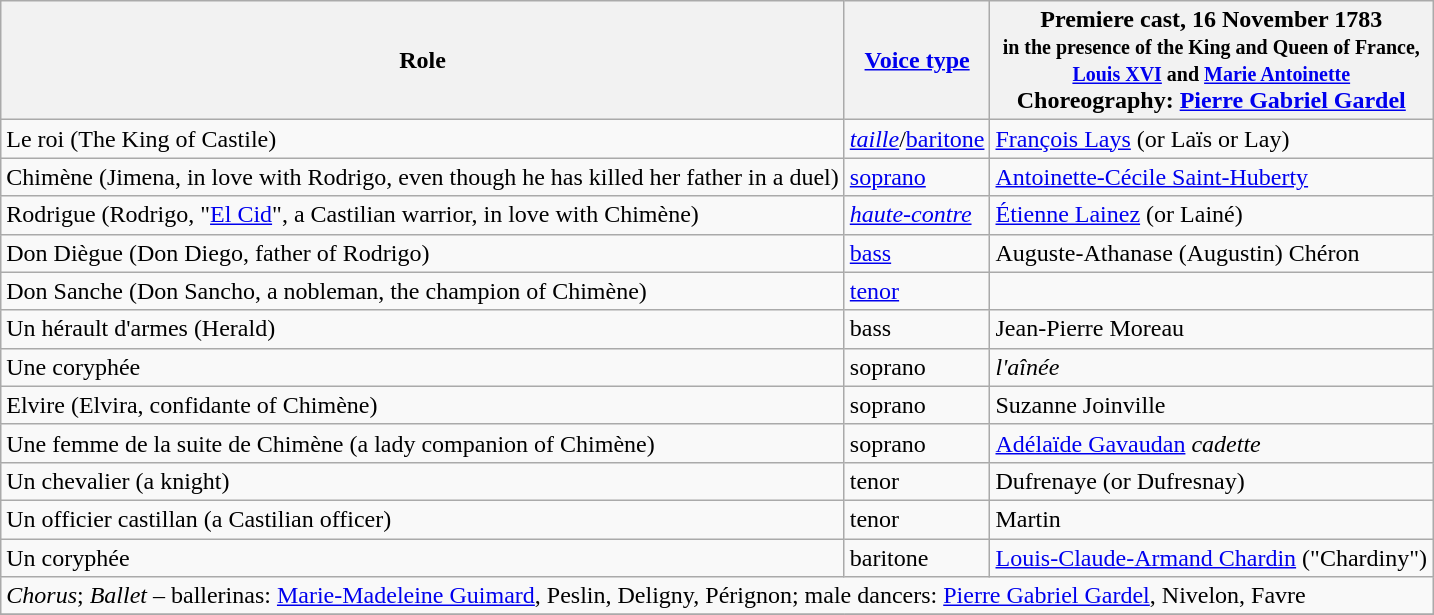<table class="wikitable">
<tr>
<th>Role</th>
<th><a href='#'>Voice type</a></th>
<th>Premiere cast, 16 November 1783<br><small>in the presence of the King and Queen of France,<br><a href='#'>Louis XVI</a> and <a href='#'>Marie Antoinette</a></small><br>Choreography: <a href='#'>Pierre Gabriel Gardel</a></th>
</tr>
<tr>
<td>Le roi (The King of Castile)</td>
<td><a href='#'><em>taille</em></a>/<a href='#'>baritone</a></td>
<td><a href='#'>François Lays</a> (or Laïs or Lay)</td>
</tr>
<tr>
<td>Chimène (Jimena, in love with Rodrigo, even though he has killed her father in a duel)</td>
<td><a href='#'>soprano</a></td>
<td><a href='#'>Antoinette-Cécile Saint-Huberty</a></td>
</tr>
<tr>
<td>Rodrigue (Rodrigo, "<a href='#'>El Cid</a>", a Castilian warrior, in love with Chimène)</td>
<td><em><a href='#'>haute-contre</a></em></td>
<td><a href='#'>Étienne Lainez</a> (or Lainé)</td>
</tr>
<tr>
<td>Don Diègue (Don Diego, father of Rodrigo)</td>
<td><a href='#'>bass</a></td>
<td>Auguste-Athanase (Augustin) Chéron</td>
</tr>
<tr>
<td>Don Sanche (Don Sancho, a nobleman, the champion of Chimène)</td>
<td><a href='#'>tenor</a></td>
<td></td>
</tr>
<tr>
<td>Un hérault d'armes (Herald)</td>
<td>bass</td>
<td>Jean-Pierre Moreau</td>
</tr>
<tr>
<td>Une coryphée</td>
<td>soprano</td>
<td> <em>l'aînée</em></td>
</tr>
<tr>
<td>Elvire (Elvira, confidante of Chimène)</td>
<td>soprano</td>
<td>Suzanne Joinville</td>
</tr>
<tr>
<td>Une femme de la suite de Chimène (a lady companion of Chimène)</td>
<td>soprano</td>
<td><a href='#'>Adélaïde Gavaudan</a> <em>cadette</em></td>
</tr>
<tr>
<td>Un chevalier (a knight)</td>
<td>tenor</td>
<td>Dufrenaye (or Dufresnay)</td>
</tr>
<tr>
<td>Un officier castillan (a Castilian officer)</td>
<td>tenor</td>
<td>Martin</td>
</tr>
<tr>
<td>Un coryphée</td>
<td>baritone</td>
<td><a href='#'>Louis-Claude-Armand Chardin</a> ("Chardiny")</td>
</tr>
<tr>
<td colspan="3"><em>Chorus</em>; <em>Ballet</em> – ballerinas: <a href='#'>Marie-Madeleine Guimard</a>, Peslin, Deligny, Pérignon; male dancers: <a href='#'>Pierre Gabriel Gardel</a>, Nivelon, Favre</td>
</tr>
<tr>
</tr>
</table>
